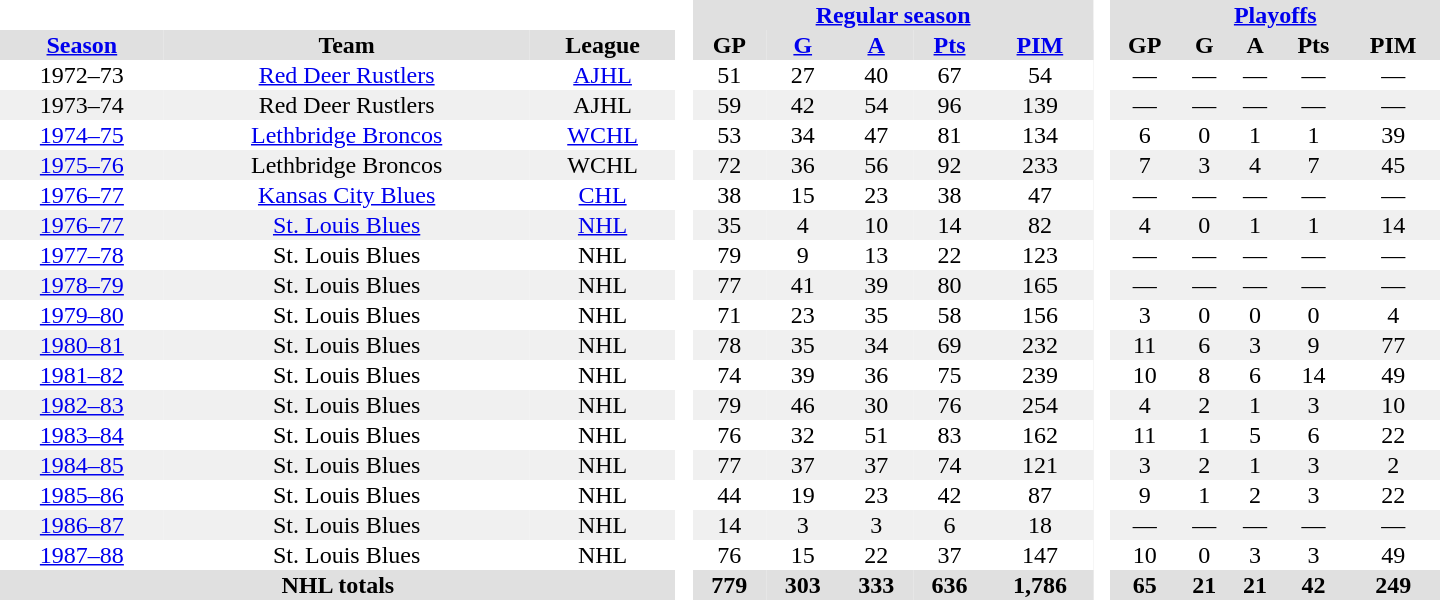<table border="0" cellpadding="1" cellspacing="0" style="text-align:center; width:60em">
<tr bgcolor="#e0e0e0">
<th colspan="3" bgcolor="#ffffff"> </th>
<th rowspan="99" bgcolor="#ffffff"> </th>
<th colspan="5"><a href='#'>Regular season</a></th>
<th rowspan="99" bgcolor="#ffffff"> </th>
<th colspan="5"><a href='#'>Playoffs</a></th>
</tr>
<tr bgcolor="#e0e0e0">
<th><a href='#'>Season</a></th>
<th>Team</th>
<th>League</th>
<th>GP</th>
<th><a href='#'>G</a></th>
<th><a href='#'>A</a></th>
<th><a href='#'>Pts</a></th>
<th><a href='#'>PIM</a></th>
<th>GP</th>
<th>G</th>
<th>A</th>
<th>Pts</th>
<th>PIM</th>
</tr>
<tr>
<td>1972–73</td>
<td><a href='#'>Red Deer Rustlers</a></td>
<td><a href='#'>AJHL</a></td>
<td>51</td>
<td>27</td>
<td>40</td>
<td>67</td>
<td>54</td>
<td>—</td>
<td>—</td>
<td>—</td>
<td>—</td>
<td>—</td>
</tr>
<tr style="background:#f0f0f0;">
<td>1973–74</td>
<td>Red Deer Rustlers</td>
<td>AJHL</td>
<td>59</td>
<td>42</td>
<td>54</td>
<td>96</td>
<td>139</td>
<td>—</td>
<td>—</td>
<td>—</td>
<td>—</td>
<td>—</td>
</tr>
<tr>
<td><a href='#'>1974–75</a></td>
<td><a href='#'>Lethbridge Broncos</a></td>
<td><a href='#'>WCHL</a></td>
<td>53</td>
<td>34</td>
<td>47</td>
<td>81</td>
<td>134</td>
<td>6</td>
<td>0</td>
<td>1</td>
<td>1</td>
<td>39</td>
</tr>
<tr style="background:#f0f0f0;">
<td><a href='#'>1975–76</a></td>
<td>Lethbridge Broncos</td>
<td>WCHL</td>
<td>72</td>
<td>36</td>
<td>56</td>
<td>92</td>
<td>233</td>
<td>7</td>
<td>3</td>
<td>4</td>
<td>7</td>
<td>45</td>
</tr>
<tr>
<td><a href='#'>1976–77</a></td>
<td><a href='#'>Kansas City Blues</a></td>
<td><a href='#'>CHL</a></td>
<td>38</td>
<td>15</td>
<td>23</td>
<td>38</td>
<td>47</td>
<td>—</td>
<td>—</td>
<td>—</td>
<td>—</td>
<td>—</td>
</tr>
<tr style="background:#f0f0f0;">
<td><a href='#'>1976–77</a></td>
<td><a href='#'>St. Louis Blues</a></td>
<td><a href='#'>NHL</a></td>
<td>35</td>
<td>4</td>
<td>10</td>
<td>14</td>
<td>82</td>
<td>4</td>
<td>0</td>
<td>1</td>
<td>1</td>
<td>14</td>
</tr>
<tr>
<td><a href='#'>1977–78</a></td>
<td>St. Louis Blues</td>
<td>NHL</td>
<td>79</td>
<td>9</td>
<td>13</td>
<td>22</td>
<td>123</td>
<td>—</td>
<td>—</td>
<td>—</td>
<td>—</td>
<td>—</td>
</tr>
<tr style="background:#f0f0f0;">
<td><a href='#'>1978–79</a></td>
<td>St. Louis Blues</td>
<td>NHL</td>
<td>77</td>
<td>41</td>
<td>39</td>
<td>80</td>
<td>165</td>
<td>—</td>
<td>—</td>
<td>—</td>
<td>—</td>
<td>—</td>
</tr>
<tr>
<td><a href='#'>1979–80</a></td>
<td>St. Louis Blues</td>
<td>NHL</td>
<td>71</td>
<td>23</td>
<td>35</td>
<td>58</td>
<td>156</td>
<td>3</td>
<td>0</td>
<td>0</td>
<td>0</td>
<td>4</td>
</tr>
<tr style="background:#f0f0f0;">
<td><a href='#'>1980–81</a></td>
<td>St. Louis Blues</td>
<td>NHL</td>
<td>78</td>
<td>35</td>
<td>34</td>
<td>69</td>
<td>232</td>
<td>11</td>
<td>6</td>
<td>3</td>
<td>9</td>
<td>77</td>
</tr>
<tr>
<td><a href='#'>1981–82</a></td>
<td>St. Louis Blues</td>
<td>NHL</td>
<td>74</td>
<td>39</td>
<td>36</td>
<td>75</td>
<td>239</td>
<td>10</td>
<td>8</td>
<td>6</td>
<td>14</td>
<td>49</td>
</tr>
<tr style="background:#f0f0f0;">
<td><a href='#'>1982–83</a></td>
<td>St. Louis Blues</td>
<td>NHL</td>
<td>79</td>
<td>46</td>
<td>30</td>
<td>76</td>
<td>254</td>
<td>4</td>
<td>2</td>
<td>1</td>
<td>3</td>
<td>10</td>
</tr>
<tr>
<td><a href='#'>1983–84</a></td>
<td>St. Louis Blues</td>
<td>NHL</td>
<td>76</td>
<td>32</td>
<td>51</td>
<td>83</td>
<td>162</td>
<td>11</td>
<td>1</td>
<td>5</td>
<td>6</td>
<td>22</td>
</tr>
<tr style="background:#f0f0f0;">
<td><a href='#'>1984–85</a></td>
<td>St. Louis Blues</td>
<td>NHL</td>
<td>77</td>
<td>37</td>
<td>37</td>
<td>74</td>
<td>121</td>
<td>3</td>
<td>2</td>
<td>1</td>
<td>3</td>
<td>2</td>
</tr>
<tr>
<td><a href='#'>1985–86</a></td>
<td>St. Louis Blues</td>
<td>NHL</td>
<td>44</td>
<td>19</td>
<td>23</td>
<td>42</td>
<td>87</td>
<td>9</td>
<td>1</td>
<td>2</td>
<td>3</td>
<td>22</td>
</tr>
<tr style="background:#f0f0f0;">
<td><a href='#'>1986–87</a></td>
<td>St. Louis Blues</td>
<td>NHL</td>
<td>14</td>
<td>3</td>
<td>3</td>
<td>6</td>
<td>18</td>
<td>—</td>
<td>—</td>
<td>—</td>
<td>—</td>
<td>—</td>
</tr>
<tr>
<td><a href='#'>1987–88</a></td>
<td>St. Louis Blues</td>
<td>NHL</td>
<td>76</td>
<td>15</td>
<td>22</td>
<td>37</td>
<td>147</td>
<td>10</td>
<td>0</td>
<td>3</td>
<td>3</td>
<td>49</td>
</tr>
<tr style="background:#e0e0e0;">
<th colspan="3">NHL totals</th>
<th>779</th>
<th>303</th>
<th>333</th>
<th>636</th>
<th>1,786</th>
<th>65</th>
<th>21</th>
<th>21</th>
<th>42</th>
<th>249</th>
</tr>
</table>
